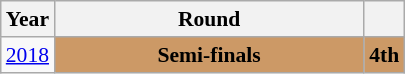<table class="wikitable" style="text-align: center; font-size:90%">
<tr>
<th>Year</th>
<th style="width:200px">Round</th>
<th></th>
</tr>
<tr>
<td><a href='#'>2018</a></td>
<td bgcolor="cc9966"><strong>Semi-finals</strong></td>
<td bgcolor="cc9966"><strong>4th</strong></td>
</tr>
</table>
